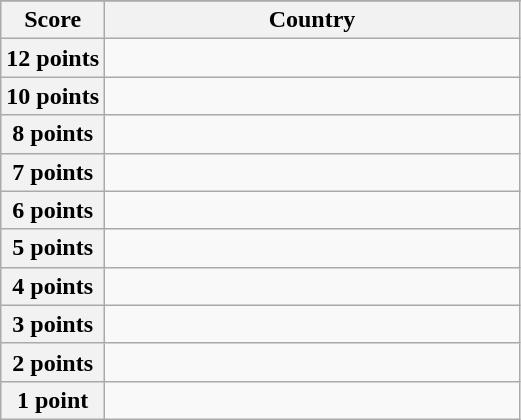<table class="wikitable collapsible">
<tr>
</tr>
<tr>
<th scope="col" width="20%">Score</th>
<th scope="col">Country</th>
</tr>
<tr>
<th scope="row">12 points</th>
<td></td>
</tr>
<tr>
<th scope="row">10 points</th>
<td></td>
</tr>
<tr>
<th scope="row">8 points</th>
<td></td>
</tr>
<tr>
<th scope="row">7 points</th>
<td></td>
</tr>
<tr>
<th scope="row">6 points</th>
<td></td>
</tr>
<tr>
<th scope="row">5 points</th>
<td></td>
</tr>
<tr>
<th scope="row">4 points</th>
<td></td>
</tr>
<tr>
<th scope="row">3 points</th>
<td></td>
</tr>
<tr>
<th scope="row">2 points</th>
<td></td>
</tr>
<tr>
<th scope="row">1 point</th>
<td></td>
</tr>
</table>
